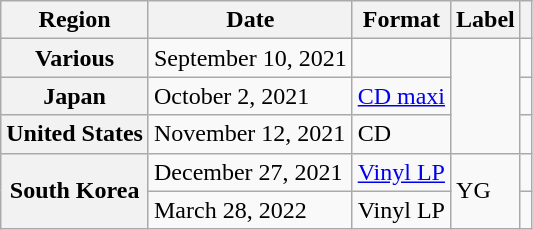<table class="wikitable plainrowheaders">
<tr>
<th scope="col">Region</th>
<th scope="col">Date</th>
<th scope="col">Format</th>
<th scope="col">Label</th>
<th scope="col"></th>
</tr>
<tr>
<th scope="row">Various</th>
<td>September 10, 2021</td>
<td></td>
<td rowspan="3"></td>
<td></td>
</tr>
<tr>
<th scope="row">Japan</th>
<td>October 2, 2021</td>
<td><a href='#'>CD maxi</a></td>
<td></td>
</tr>
<tr>
<th scope="row">United States</th>
<td>November 12, 2021</td>
<td>CD</td>
<td></td>
</tr>
<tr>
<th scope="row" rowspan="2">South Korea</th>
<td>December 27, 2021</td>
<td><a href='#'>Vinyl LP</a></td>
<td rowspan="2">YG</td>
<td></td>
</tr>
<tr>
<td>March 28, 2022</td>
<td>Vinyl LP </td>
<td></td>
</tr>
</table>
